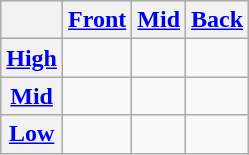<table class="wikitable" style="text-align:center;">
<tr>
<th></th>
<th><a href='#'>Front</a></th>
<th><a href='#'>Mid</a></th>
<th><a href='#'>Back</a></th>
</tr>
<tr>
<th><a href='#'>High</a></th>
<td></td>
<td></td>
<td></td>
</tr>
<tr>
<th><a href='#'>Mid</a></th>
<td></td>
<td></td>
<td></td>
</tr>
<tr>
<th><a href='#'>Low</a></th>
<td></td>
<td></td>
<td></td>
</tr>
</table>
